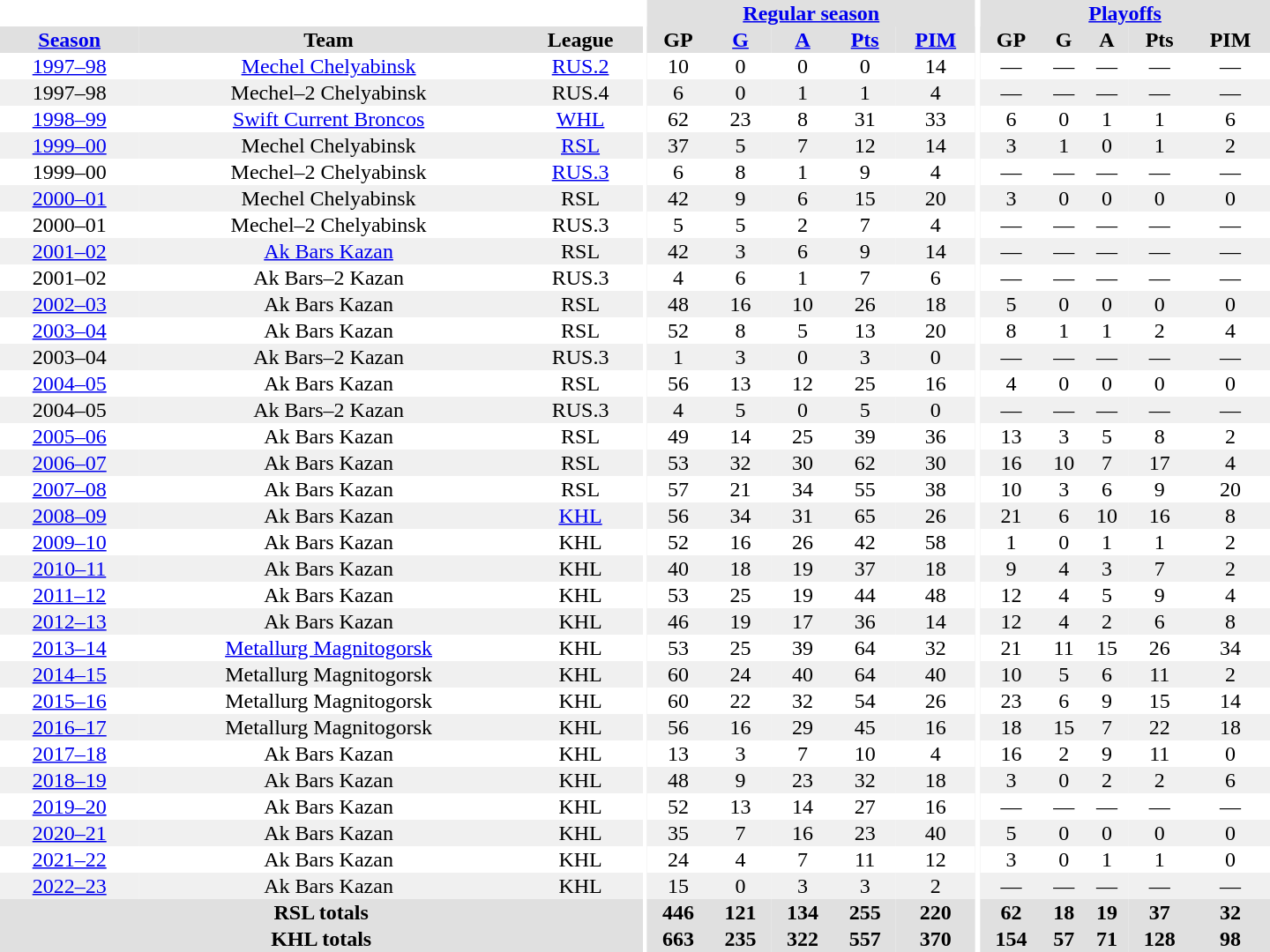<table border="0" cellpadding="1" cellspacing="0" style="text-align:center; width:60em">
<tr bgcolor="#e0e0e0">
<th colspan="3" bgcolor="#ffffff"></th>
<th rowspan="99" bgcolor="#ffffff"></th>
<th colspan="5"><a href='#'>Regular season</a></th>
<th rowspan="99" bgcolor="#ffffff"></th>
<th colspan="5"><a href='#'>Playoffs</a></th>
</tr>
<tr bgcolor="#e0e0e0">
<th><a href='#'>Season</a></th>
<th>Team</th>
<th>League</th>
<th>GP</th>
<th><a href='#'>G</a></th>
<th><a href='#'>A</a></th>
<th><a href='#'>Pts</a></th>
<th><a href='#'>PIM</a></th>
<th>GP</th>
<th>G</th>
<th>A</th>
<th>Pts</th>
<th>PIM</th>
</tr>
<tr>
<td><a href='#'>1997–98</a></td>
<td><a href='#'>Mechel Chelyabinsk</a></td>
<td><a href='#'>RUS.2</a></td>
<td>10</td>
<td>0</td>
<td>0</td>
<td>0</td>
<td>14</td>
<td>—</td>
<td>—</td>
<td>—</td>
<td>—</td>
<td>—</td>
</tr>
<tr bgcolor="#f0f0f0">
<td>1997–98</td>
<td>Mechel–2 Chelyabinsk</td>
<td>RUS.4</td>
<td>6</td>
<td>0</td>
<td>1</td>
<td>1</td>
<td>4</td>
<td>—</td>
<td>—</td>
<td>—</td>
<td>—</td>
<td>—</td>
</tr>
<tr>
<td><a href='#'>1998–99</a></td>
<td><a href='#'>Swift Current Broncos</a></td>
<td><a href='#'>WHL</a></td>
<td>62</td>
<td>23</td>
<td>8</td>
<td>31</td>
<td>33</td>
<td>6</td>
<td>0</td>
<td>1</td>
<td>1</td>
<td>6</td>
</tr>
<tr bgcolor="#f0f0f0">
<td><a href='#'>1999–00</a></td>
<td>Mechel Chelyabinsk</td>
<td><a href='#'>RSL</a></td>
<td>37</td>
<td>5</td>
<td>7</td>
<td>12</td>
<td>14</td>
<td>3</td>
<td>1</td>
<td>0</td>
<td>1</td>
<td>2</td>
</tr>
<tr>
<td>1999–00</td>
<td>Mechel–2 Chelyabinsk</td>
<td><a href='#'>RUS.3</a></td>
<td>6</td>
<td>8</td>
<td>1</td>
<td>9</td>
<td>4</td>
<td>—</td>
<td>—</td>
<td>—</td>
<td>—</td>
<td>—</td>
</tr>
<tr bgcolor="#f0f0f0">
<td><a href='#'>2000–01</a></td>
<td>Mechel Chelyabinsk</td>
<td>RSL</td>
<td>42</td>
<td>9</td>
<td>6</td>
<td>15</td>
<td>20</td>
<td>3</td>
<td>0</td>
<td>0</td>
<td>0</td>
<td>0</td>
</tr>
<tr>
<td>2000–01</td>
<td>Mechel–2 Chelyabinsk</td>
<td>RUS.3</td>
<td>5</td>
<td>5</td>
<td>2</td>
<td>7</td>
<td>4</td>
<td>—</td>
<td>—</td>
<td>—</td>
<td>—</td>
<td>—</td>
</tr>
<tr bgcolor="#f0f0f0">
<td><a href='#'>2001–02</a></td>
<td><a href='#'>Ak Bars Kazan</a></td>
<td>RSL</td>
<td>42</td>
<td>3</td>
<td>6</td>
<td>9</td>
<td>14</td>
<td>—</td>
<td>—</td>
<td>—</td>
<td>—</td>
<td>—</td>
</tr>
<tr>
<td>2001–02</td>
<td>Ak Bars–2 Kazan</td>
<td>RUS.3</td>
<td>4</td>
<td>6</td>
<td>1</td>
<td>7</td>
<td>6</td>
<td>—</td>
<td>—</td>
<td>—</td>
<td>—</td>
<td>—</td>
</tr>
<tr bgcolor="#f0f0f0">
<td><a href='#'>2002–03</a></td>
<td>Ak Bars Kazan</td>
<td>RSL</td>
<td>48</td>
<td>16</td>
<td>10</td>
<td>26</td>
<td>18</td>
<td>5</td>
<td>0</td>
<td>0</td>
<td>0</td>
<td>0</td>
</tr>
<tr>
<td><a href='#'>2003–04</a></td>
<td>Ak Bars Kazan</td>
<td>RSL</td>
<td>52</td>
<td>8</td>
<td>5</td>
<td>13</td>
<td>20</td>
<td>8</td>
<td>1</td>
<td>1</td>
<td>2</td>
<td>4</td>
</tr>
<tr bgcolor="#f0f0f0">
<td>2003–04</td>
<td>Ak Bars–2 Kazan</td>
<td>RUS.3</td>
<td>1</td>
<td>3</td>
<td>0</td>
<td>3</td>
<td>0</td>
<td>—</td>
<td>—</td>
<td>—</td>
<td>—</td>
<td>—</td>
</tr>
<tr>
<td><a href='#'>2004–05</a></td>
<td>Ak Bars Kazan</td>
<td>RSL</td>
<td>56</td>
<td>13</td>
<td>12</td>
<td>25</td>
<td>16</td>
<td>4</td>
<td>0</td>
<td>0</td>
<td>0</td>
<td>0</td>
</tr>
<tr bgcolor="#f0f0f0">
<td>2004–05</td>
<td>Ak Bars–2 Kazan</td>
<td>RUS.3</td>
<td>4</td>
<td>5</td>
<td>0</td>
<td>5</td>
<td>0</td>
<td>—</td>
<td>—</td>
<td>—</td>
<td>—</td>
<td>—</td>
</tr>
<tr>
<td><a href='#'>2005–06</a></td>
<td>Ak Bars Kazan</td>
<td>RSL</td>
<td>49</td>
<td>14</td>
<td>25</td>
<td>39</td>
<td>36</td>
<td>13</td>
<td>3</td>
<td>5</td>
<td>8</td>
<td>2</td>
</tr>
<tr bgcolor="#f0f0f0">
<td><a href='#'>2006–07</a></td>
<td>Ak Bars Kazan</td>
<td>RSL</td>
<td>53</td>
<td>32</td>
<td>30</td>
<td>62</td>
<td>30</td>
<td>16</td>
<td>10</td>
<td>7</td>
<td>17</td>
<td>4</td>
</tr>
<tr>
<td><a href='#'>2007–08</a></td>
<td>Ak Bars Kazan</td>
<td>RSL</td>
<td>57</td>
<td>21</td>
<td>34</td>
<td>55</td>
<td>38</td>
<td>10</td>
<td>3</td>
<td>6</td>
<td>9</td>
<td>20</td>
</tr>
<tr bgcolor="#f0f0f0">
<td><a href='#'>2008–09</a></td>
<td>Ak Bars Kazan</td>
<td><a href='#'>KHL</a></td>
<td>56</td>
<td>34</td>
<td>31</td>
<td>65</td>
<td>26</td>
<td>21</td>
<td>6</td>
<td>10</td>
<td>16</td>
<td>8</td>
</tr>
<tr>
<td><a href='#'>2009–10</a></td>
<td>Ak Bars Kazan</td>
<td>KHL</td>
<td>52</td>
<td>16</td>
<td>26</td>
<td>42</td>
<td>58</td>
<td>1</td>
<td>0</td>
<td>1</td>
<td>1</td>
<td>2</td>
</tr>
<tr bgcolor="#f0f0f0">
<td><a href='#'>2010–11</a></td>
<td>Ak Bars Kazan</td>
<td>KHL</td>
<td>40</td>
<td>18</td>
<td>19</td>
<td>37</td>
<td>18</td>
<td>9</td>
<td>4</td>
<td>3</td>
<td>7</td>
<td>2</td>
</tr>
<tr>
<td><a href='#'>2011–12</a></td>
<td>Ak Bars Kazan</td>
<td>KHL</td>
<td>53</td>
<td>25</td>
<td>19</td>
<td>44</td>
<td>48</td>
<td>12</td>
<td>4</td>
<td>5</td>
<td>9</td>
<td>4</td>
</tr>
<tr bgcolor="#f0f0f0">
<td><a href='#'>2012–13</a></td>
<td>Ak Bars Kazan</td>
<td>KHL</td>
<td>46</td>
<td>19</td>
<td>17</td>
<td>36</td>
<td>14</td>
<td>12</td>
<td>4</td>
<td>2</td>
<td>6</td>
<td>8</td>
</tr>
<tr>
<td><a href='#'>2013–14</a></td>
<td><a href='#'>Metallurg Magnitogorsk</a></td>
<td>KHL</td>
<td>53</td>
<td>25</td>
<td>39</td>
<td>64</td>
<td>32</td>
<td>21</td>
<td>11</td>
<td>15</td>
<td>26</td>
<td>34</td>
</tr>
<tr bgcolor="#f0f0f0">
<td><a href='#'>2014–15</a></td>
<td>Metallurg Magnitogorsk</td>
<td>KHL</td>
<td>60</td>
<td>24</td>
<td>40</td>
<td>64</td>
<td>40</td>
<td>10</td>
<td>5</td>
<td>6</td>
<td>11</td>
<td>2</td>
</tr>
<tr>
<td><a href='#'>2015–16</a></td>
<td>Metallurg Magnitogorsk</td>
<td>KHL</td>
<td>60</td>
<td>22</td>
<td>32</td>
<td>54</td>
<td>26</td>
<td>23</td>
<td>6</td>
<td>9</td>
<td>15</td>
<td>14</td>
</tr>
<tr bgcolor="#f0f0f0">
<td><a href='#'>2016–17</a></td>
<td>Metallurg Magnitogorsk</td>
<td>KHL</td>
<td>56</td>
<td>16</td>
<td>29</td>
<td>45</td>
<td>16</td>
<td>18</td>
<td>15</td>
<td>7</td>
<td>22</td>
<td>18</td>
</tr>
<tr>
<td><a href='#'>2017–18</a></td>
<td>Ak Bars Kazan</td>
<td>KHL</td>
<td>13</td>
<td>3</td>
<td>7</td>
<td>10</td>
<td>4</td>
<td>16</td>
<td>2</td>
<td>9</td>
<td>11</td>
<td>0</td>
</tr>
<tr bgcolor="#f0f0f0">
<td><a href='#'>2018–19</a></td>
<td>Ak Bars Kazan</td>
<td>KHL</td>
<td>48</td>
<td>9</td>
<td>23</td>
<td>32</td>
<td>18</td>
<td>3</td>
<td>0</td>
<td>2</td>
<td>2</td>
<td>6</td>
</tr>
<tr>
<td><a href='#'>2019–20</a></td>
<td>Ak Bars Kazan</td>
<td>KHL</td>
<td>52</td>
<td>13</td>
<td>14</td>
<td>27</td>
<td>16</td>
<td>—</td>
<td>—</td>
<td>—</td>
<td>—</td>
<td>—</td>
</tr>
<tr bgcolor="#f0f0f0">
<td><a href='#'>2020–21</a></td>
<td>Ak Bars Kazan</td>
<td>KHL</td>
<td>35</td>
<td>7</td>
<td>16</td>
<td>23</td>
<td>40</td>
<td>5</td>
<td>0</td>
<td>0</td>
<td>0</td>
<td>0</td>
</tr>
<tr>
<td><a href='#'>2021–22</a></td>
<td>Ak Bars Kazan</td>
<td>KHL</td>
<td>24</td>
<td>4</td>
<td>7</td>
<td>11</td>
<td>12</td>
<td>3</td>
<td>0</td>
<td>1</td>
<td>1</td>
<td>0</td>
</tr>
<tr bgcolor="#f0f0f0">
<td><a href='#'>2022–23</a></td>
<td>Ak Bars Kazan</td>
<td>KHL</td>
<td>15</td>
<td>0</td>
<td>3</td>
<td>3</td>
<td>2</td>
<td>—</td>
<td>—</td>
<td>—</td>
<td>—</td>
<td>—</td>
</tr>
<tr bgcolor="#e0e0e0">
<th colspan="3">RSL totals</th>
<th>446</th>
<th>121</th>
<th>134</th>
<th>255</th>
<th>220</th>
<th>62</th>
<th>18</th>
<th>19</th>
<th>37</th>
<th>32</th>
</tr>
<tr bgcolor="#e0e0e0">
<th colspan="3">KHL totals</th>
<th>663</th>
<th>235</th>
<th>322</th>
<th>557</th>
<th>370</th>
<th>154</th>
<th>57</th>
<th>71</th>
<th>128</th>
<th>98</th>
</tr>
</table>
